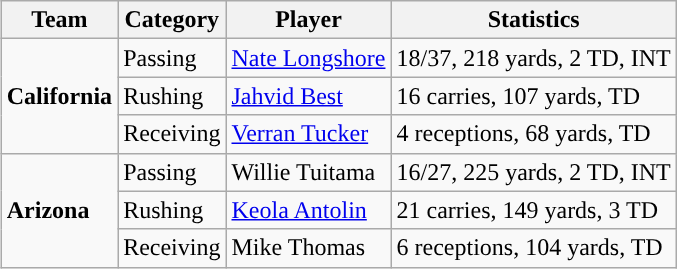<table class="wikitable" style="float: right;">
<tr>
<th>Team</th>
<th>Category</th>
<th>Player</th>
<th>Statistics</th>
</tr>
<tr>
<td rowspan=3><strong>California</strong></td>
<td>Passing</td>
<td><a href='#'>Nate Longshore</a></td>
<td>18/37, 218 yards, 2 TD, INT</td>
</tr>
<tr>
<td>Rushing</td>
<td><a href='#'>Jahvid Best</a></td>
<td>16 carries, 107 yards, TD</td>
</tr>
<tr>
<td>Receiving</td>
<td><a href='#'>Verran Tucker</a></td>
<td>4 receptions, 68 yards, TD</td>
</tr>
<tr>
<td rowspan=3><strong>Arizona</strong></td>
<td>Passing</td>
<td>Willie Tuitama</td>
<td>16/27, 225 yards, 2 TD, INT</td>
</tr>
<tr>
<td>Rushing</td>
<td><a href='#'>Keola Antolin</a></td>
<td>21 carries, 149 yards, 3 TD</td>
</tr>
<tr>
<td>Receiving</td>
<td>Mike Thomas</td>
<td>6 receptions, 104 yards, TD</td>
</tr>
</table>
